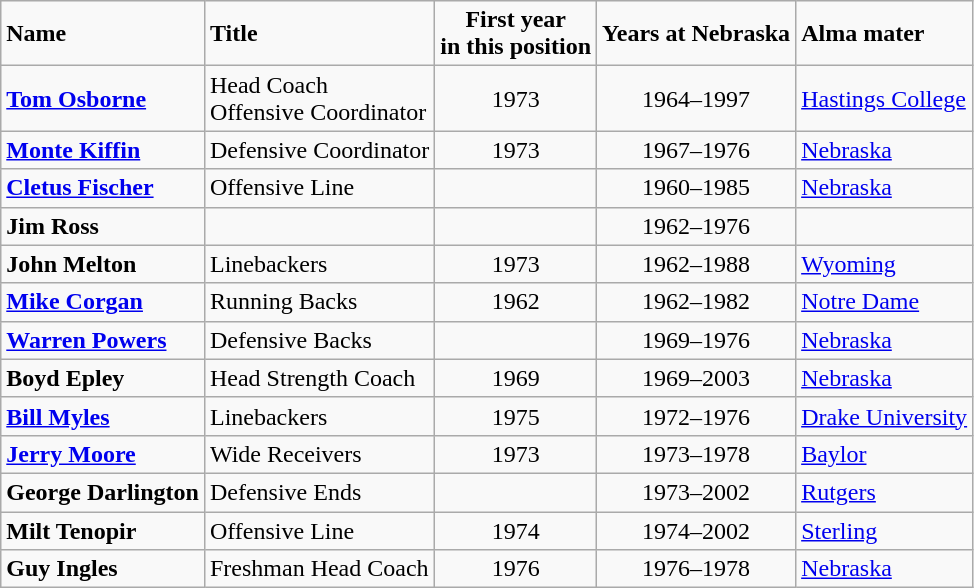<table class="wikitable">
<tr>
<td align="left"><strong>Name</strong></td>
<td align="left"><strong>Title</strong></td>
<td align="center"><strong>First year<br>in this position</strong></td>
<td align="center"><strong>Years at Nebraska</strong></td>
<td align="left"><strong>Alma mater</strong></td>
</tr>
<tr>
<td><strong><a href='#'>Tom Osborne</a></strong></td>
<td>Head Coach<br>Offensive Coordinator</td>
<td align="center">1973</td>
<td align="center">1964–1997</td>
<td><a href='#'>Hastings College</a></td>
</tr>
<tr>
<td><strong><a href='#'>Monte Kiffin</a></strong></td>
<td>Defensive Coordinator</td>
<td align="center">1973</td>
<td align="center">1967–1976</td>
<td><a href='#'>Nebraska</a></td>
</tr>
<tr>
<td><strong><a href='#'>Cletus Fischer</a></strong></td>
<td>Offensive Line</td>
<td align="center"></td>
<td align="center">1960–1985</td>
<td><a href='#'>Nebraska</a></td>
</tr>
<tr>
<td><strong>Jim Ross</strong></td>
<td></td>
<td align="center"></td>
<td align="center">1962–1976</td>
<td></td>
</tr>
<tr>
<td><strong>John Melton</strong></td>
<td>Linebackers</td>
<td align="center">1973</td>
<td align="center">1962–1988</td>
<td><a href='#'>Wyoming</a></td>
</tr>
<tr>
<td><strong><a href='#'>Mike Corgan</a></strong></td>
<td>Running Backs</td>
<td align="center">1962</td>
<td align="center">1962–1982</td>
<td><a href='#'>Notre Dame</a></td>
</tr>
<tr>
<td><strong><a href='#'>Warren Powers</a></strong></td>
<td>Defensive Backs</td>
<td align="center"></td>
<td align="center">1969–1976</td>
<td><a href='#'>Nebraska</a></td>
</tr>
<tr>
<td><strong>Boyd Epley</strong></td>
<td>Head Strength Coach</td>
<td align="center">1969</td>
<td align="center">1969–2003</td>
<td><a href='#'>Nebraska</a></td>
</tr>
<tr>
<td><strong><a href='#'>Bill Myles</a></strong></td>
<td>Linebackers</td>
<td align="center">1975</td>
<td align="center">1972–1976</td>
<td><a href='#'>Drake University</a></td>
</tr>
<tr>
<td><strong><a href='#'>Jerry Moore</a></strong></td>
<td>Wide Receivers</td>
<td align="center">1973</td>
<td align="center">1973–1978</td>
<td><a href='#'>Baylor</a></td>
</tr>
<tr>
<td><strong>George Darlington</strong></td>
<td>Defensive Ends</td>
<td align="center"></td>
<td align="center">1973–2002</td>
<td><a href='#'>Rutgers</a></td>
</tr>
<tr>
<td><strong>Milt Tenopir</strong></td>
<td>Offensive Line</td>
<td align="center">1974</td>
<td align="center">1974–2002</td>
<td><a href='#'>Sterling</a></td>
</tr>
<tr>
<td><strong>Guy Ingles</strong></td>
<td>Freshman Head Coach</td>
<td align="center">1976</td>
<td align="center">1976–1978</td>
<td><a href='#'>Nebraska</a></td>
</tr>
</table>
